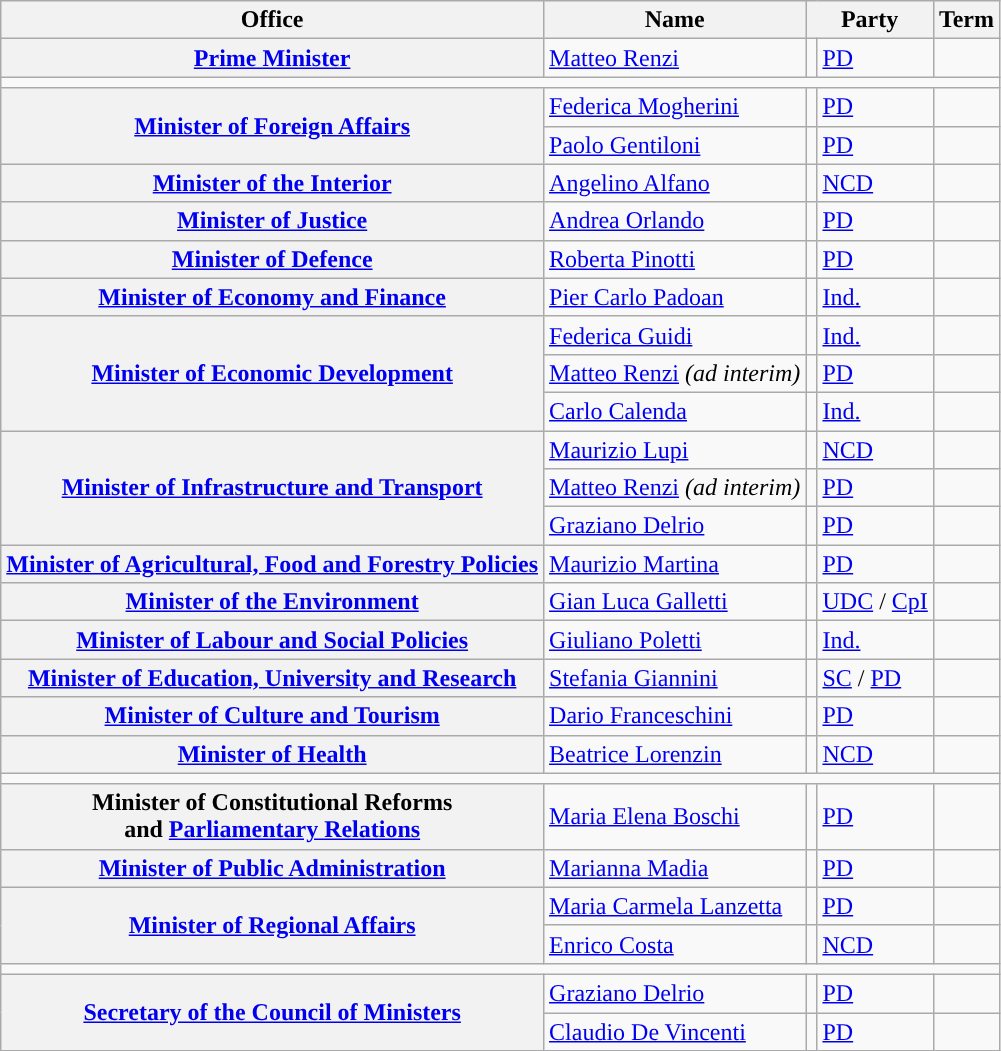<table class="wikitable" style="font-size: 100%;">
<tr>
<th>Office</th>
<th>Name</th>
<th colspan=2>Party</th>
<th>Term</th>
</tr>
<tr>
<th><a href='#'>Prime Minister</a></th>
<td><a href='#'>Matteo Renzi</a></td>
<td style="color:inherit;background:"></td>
<td><a href='#'>PD</a></td>
<td></td>
</tr>
<tr>
<td colspan=5></td>
</tr>
<tr>
<th rowspan=2><a href='#'>Minister of Foreign Affairs</a></th>
<td><a href='#'>Federica Mogherini</a></td>
<td style="color:inherit;background:"></td>
<td><a href='#'>PD</a></td>
<td></td>
</tr>
<tr>
<td><a href='#'>Paolo Gentiloni</a></td>
<td style="color:inherit;background:"></td>
<td><a href='#'>PD</a></td>
<td></td>
</tr>
<tr>
<th><a href='#'>Minister of the Interior</a></th>
<td><a href='#'>Angelino Alfano</a></td>
<td style="color:inherit;background:"></td>
<td><a href='#'>NCD</a></td>
<td></td>
</tr>
<tr>
<th><a href='#'>Minister of Justice</a></th>
<td><a href='#'>Andrea Orlando</a></td>
<td style="color:inherit;background:"></td>
<td><a href='#'>PD</a></td>
<td></td>
</tr>
<tr>
<th><a href='#'>Minister of Defence</a></th>
<td><a href='#'>Roberta Pinotti</a></td>
<td style="color:inherit;background:"></td>
<td><a href='#'>PD</a></td>
<td></td>
</tr>
<tr>
<th><a href='#'>Minister of Economy and Finance</a></th>
<td><a href='#'>Pier Carlo Padoan</a></td>
<td style="color:inherit;background:"></td>
<td><a href='#'>Ind.</a></td>
<td></td>
</tr>
<tr>
<th rowspan=3><a href='#'>Minister of Economic Development</a></th>
<td><a href='#'>Federica Guidi</a></td>
<td style="color:inherit;background:"></td>
<td><a href='#'>Ind.</a></td>
<td></td>
</tr>
<tr>
<td><a href='#'>Matteo Renzi</a> <em>(ad interim)</em></td>
<td style="color:inherit;background:"></td>
<td><a href='#'>PD</a></td>
<td></td>
</tr>
<tr>
<td><a href='#'>Carlo Calenda</a></td>
<td style="color:inherit;background:"></td>
<td><a href='#'>Ind.</a></td>
<td></td>
</tr>
<tr>
<th rowspan=3><a href='#'>Minister of Infrastructure and Transport</a></th>
<td><a href='#'>Maurizio Lupi</a></td>
<td style="color:inherit;background:"></td>
<td><a href='#'>NCD</a></td>
<td></td>
</tr>
<tr>
<td><a href='#'>Matteo Renzi</a> <em>(ad interim)</em></td>
<td style="color:inherit;background:"></td>
<td><a href='#'>PD</a></td>
<td></td>
</tr>
<tr>
<td><a href='#'>Graziano Delrio</a></td>
<td style="color:inherit;background:"></td>
<td><a href='#'>PD</a></td>
<td></td>
</tr>
<tr>
<th><a href='#'>Minister of Agricultural, Food and Forestry Policies</a></th>
<td><a href='#'>Maurizio Martina</a></td>
<td style="color:inherit;background:"></td>
<td><a href='#'>PD</a></td>
<td></td>
</tr>
<tr>
<th><a href='#'>Minister of the Environment</a></th>
<td><a href='#'>Gian Luca Galletti</a></td>
<td style="color:inherit;background:"></td>
<td><a href='#'>UDC</a> / <a href='#'>CpI</a></td>
<td></td>
</tr>
<tr>
<th><a href='#'>Minister of Labour and Social Policies</a></th>
<td><a href='#'>Giuliano Poletti</a></td>
<td style="color:inherit;background:"></td>
<td><a href='#'>Ind.</a></td>
<td></td>
</tr>
<tr>
<th><a href='#'>Minister of Education, University and Research</a></th>
<td><a href='#'>Stefania Giannini</a></td>
<td style="color:inherit;background:"></td>
<td><a href='#'>SC</a> / <a href='#'>PD</a></td>
<td></td>
</tr>
<tr>
<th><a href='#'>Minister of Culture and Tourism</a></th>
<td><a href='#'>Dario Franceschini</a></td>
<td style="color:inherit;background:"></td>
<td><a href='#'>PD</a></td>
<td></td>
</tr>
<tr>
<th><a href='#'>Minister of Health</a></th>
<td><a href='#'>Beatrice Lorenzin</a></td>
<td style="color:inherit;background:"></td>
<td><a href='#'>NCD</a></td>
<td></td>
</tr>
<tr>
<td colspan=5></td>
</tr>
<tr>
<th>Minister of Constitutional Reforms<br>and <a href='#'>Parliamentary Relations</a></th>
<td><a href='#'>Maria Elena Boschi</a></td>
<td style="color:inherit;background:"></td>
<td><a href='#'>PD</a></td>
<td></td>
</tr>
<tr>
<th><a href='#'>Minister of Public Administration</a></th>
<td><a href='#'>Marianna Madia</a></td>
<td style="color:inherit;background:"></td>
<td><a href='#'>PD</a></td>
<td></td>
</tr>
<tr>
<th rowspan=2><a href='#'>Minister of Regional Affairs</a></th>
<td><a href='#'>Maria Carmela Lanzetta</a></td>
<td style="color:inherit;background:"></td>
<td><a href='#'>PD</a></td>
<td></td>
</tr>
<tr>
<td><a href='#'>Enrico Costa</a></td>
<td style="color:inherit;background:"></td>
<td><a href='#'>NCD</a></td>
<td></td>
</tr>
<tr>
<td colspan=5></td>
</tr>
<tr>
<th rowspan=2><a href='#'>Secretary of the Council of Ministers</a></th>
<td><a href='#'>Graziano Delrio</a></td>
<td style="color:inherit;background:"></td>
<td><a href='#'>PD</a></td>
<td></td>
</tr>
<tr>
<td><a href='#'>Claudio De Vincenti</a></td>
<td style="color:inherit;background:"></td>
<td><a href='#'>PD</a></td>
<td></td>
</tr>
</table>
